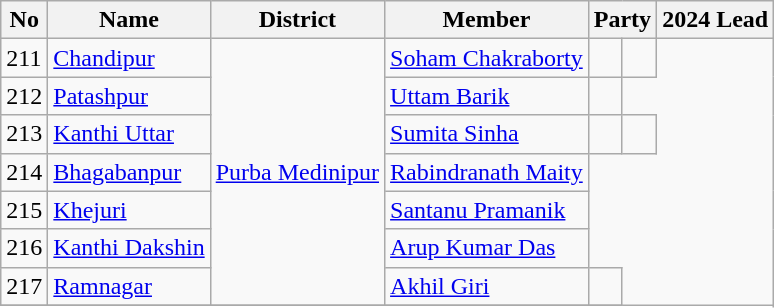<table class="wikitable sortable">
<tr>
<th>No</th>
<th>Name</th>
<th>District</th>
<th>Member</th>
<th colspan="2">Party</th>
<th colspan="2">2024 Lead</th>
</tr>
<tr>
<td>211</td>
<td><a href='#'>Chandipur</a></td>
<td rowspan=7><a href='#'>Purba Medinipur</a></td>
<td><a href='#'>Soham Chakraborty</a></td>
<td></td>
<td></td>
</tr>
<tr>
<td>212</td>
<td><a href='#'>Patashpur</a></td>
<td><a href='#'>Uttam Barik</a></td>
<td></td>
</tr>
<tr>
<td>213</td>
<td><a href='#'>Kanthi Uttar</a></td>
<td><a href='#'>Sumita Sinha</a></td>
<td></td>
<td></td>
</tr>
<tr>
<td>214</td>
<td><a href='#'>Bhagabanpur</a></td>
<td><a href='#'>Rabindranath Maity</a></td>
</tr>
<tr>
<td>215</td>
<td><a href='#'>Khejuri</a></td>
<td><a href='#'>Santanu Pramanik</a></td>
</tr>
<tr>
<td>216</td>
<td><a href='#'>Kanthi Dakshin</a></td>
<td><a href='#'>Arup Kumar Das</a></td>
</tr>
<tr>
<td>217</td>
<td><a href='#'>Ramnagar</a></td>
<td><a href='#'>Akhil Giri</a></td>
<td></td>
</tr>
<tr>
</tr>
</table>
